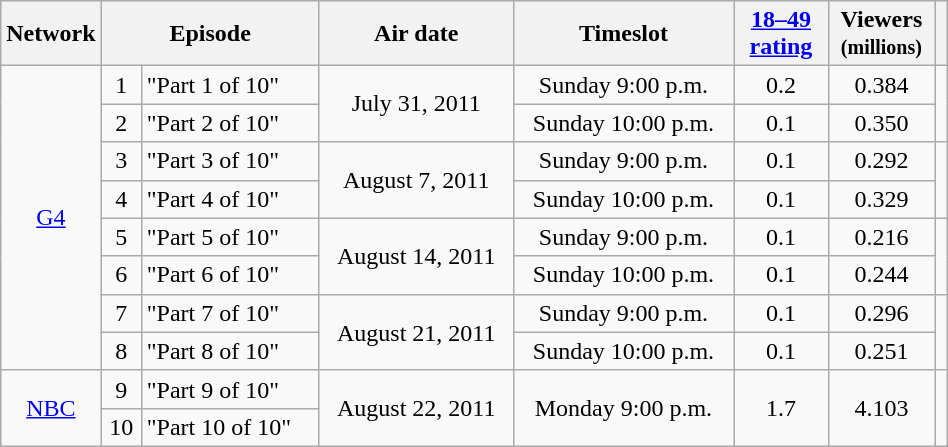<table class="wikitable" style="text-align:center; width:50%;">
<tr>
<th style="width:3%;">Network</th>
<th colspan="2">Episode</th>
<th>Air date</th>
<th>Timeslot</th>
<th style="width:10%;"><a href='#'>18–49 rating</a></th>
<th>Viewers<br><small>(millions)</small></th>
<th></th>
</tr>
<tr>
<td rowspan="8"><a href='#'>G4</a></td>
<td>1</td>
<td style="text-align:left;">"Part 1 of 10"</td>
<td rowspan="2">July 31, 2011</td>
<td>Sunday 9:00 p.m.</td>
<td>0.2</td>
<td>0.384</td>
<td rowspan="2"></td>
</tr>
<tr>
<td>2</td>
<td style="text-align:left;">"Part 2 of 10"</td>
<td>Sunday 10:00 p.m.</td>
<td>0.1</td>
<td>0.350</td>
</tr>
<tr>
<td>3</td>
<td style="text-align:left;">"Part 3 of 10"</td>
<td rowspan="2">August 7, 2011</td>
<td>Sunday 9:00 p.m.</td>
<td>0.1</td>
<td>0.292</td>
<td rowspan="2"></td>
</tr>
<tr>
<td>4</td>
<td style="text-align:left;">"Part 4 of 10"</td>
<td>Sunday 10:00 p.m.</td>
<td>0.1</td>
<td>0.329</td>
</tr>
<tr>
<td>5</td>
<td style="text-align:left;">"Part 5 of 10"</td>
<td rowspan="2">August 14, 2011</td>
<td>Sunday 9:00 p.m.</td>
<td>0.1</td>
<td>0.216</td>
<td rowspan="2"></td>
</tr>
<tr>
<td>6</td>
<td style="text-align:left;">"Part 6 of 10"</td>
<td>Sunday 10:00 p.m.</td>
<td>0.1</td>
<td>0.244</td>
</tr>
<tr>
<td>7</td>
<td style="text-align:left;">"Part 7 of 10"</td>
<td rowspan="2">August 21, 2011</td>
<td>Sunday 9:00 p.m.</td>
<td>0.1</td>
<td>0.296</td>
<td rowspan="2"></td>
</tr>
<tr>
<td>8</td>
<td style="text-align:left;">"Part 8 of 10"</td>
<td>Sunday 10:00 p.m.</td>
<td>0.1</td>
<td>0.251</td>
</tr>
<tr>
<td rowspan="2"><a href='#'>NBC</a></td>
<td>9</td>
<td style="text-align:left;">"Part 9 of 10"</td>
<td rowspan="2">August 22, 2011</td>
<td rowspan="2">Monday 9:00 p.m.</td>
<td rowspan="2">1.7</td>
<td rowspan="2">4.103</td>
<td rowspan="2"></td>
</tr>
<tr>
<td>10</td>
<td style="text-align:left;">"Part 10 of 10"</td>
</tr>
</table>
